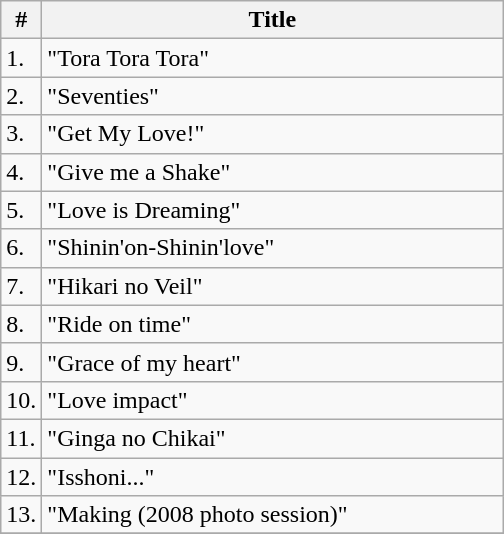<table class="wikitable">
<tr>
<th>#</th>
<th width="300">Title</th>
</tr>
<tr>
<td>1.</td>
<td>"Tora Tora Tora"</td>
</tr>
<tr>
<td>2.</td>
<td>"Seventies"</td>
</tr>
<tr>
<td>3.</td>
<td>"Get My Love!"</td>
</tr>
<tr>
<td>4.</td>
<td>"Give me a Shake"</td>
</tr>
<tr>
<td>5.</td>
<td>"Love is Dreaming"</td>
</tr>
<tr>
<td>6.</td>
<td>"Shinin'on-Shinin'love"</td>
</tr>
<tr>
<td>7.</td>
<td>"Hikari no Veil"</td>
</tr>
<tr>
<td>8.</td>
<td>"Ride on time"</td>
</tr>
<tr>
<td>9.</td>
<td>"Grace of my heart"</td>
</tr>
<tr>
<td>10.</td>
<td>"Love impact"</td>
</tr>
<tr>
<td>11.</td>
<td>"Ginga no Chikai"</td>
</tr>
<tr>
<td>12.</td>
<td>"Isshoni..."</td>
</tr>
<tr>
<td>13.</td>
<td>"Making (2008 photo session)"</td>
</tr>
<tr>
</tr>
</table>
